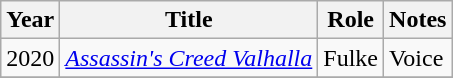<table class="wikitable">
<tr>
<th>Year</th>
<th>Title</th>
<th>Role</th>
<th>Notes</th>
</tr>
<tr>
<td>2020</td>
<td><em><a href='#'>Assassin's Creed Valhalla</a></em></td>
<td>Fulke</td>
<td>Voice</td>
</tr>
<tr>
</tr>
</table>
